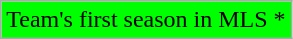<table class="wikitable">
<tr>
<td style="background-color: #0F0;">Team's first season in MLS *</td>
</tr>
</table>
